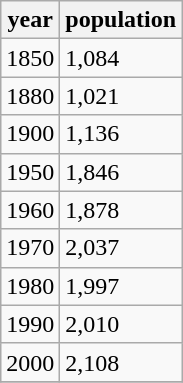<table class="wikitable">
<tr>
<th>year</th>
<th>population</th>
</tr>
<tr>
<td>1850</td>
<td>1,084</td>
</tr>
<tr>
<td>1880</td>
<td>1,021</td>
</tr>
<tr>
<td>1900</td>
<td>1,136</td>
</tr>
<tr>
<td>1950</td>
<td>1,846</td>
</tr>
<tr>
<td>1960</td>
<td>1,878</td>
</tr>
<tr>
<td>1970</td>
<td>2,037</td>
</tr>
<tr>
<td>1980</td>
<td>1,997</td>
</tr>
<tr>
<td>1990</td>
<td>2,010</td>
</tr>
<tr>
<td>2000</td>
<td>2,108</td>
</tr>
<tr>
</tr>
</table>
